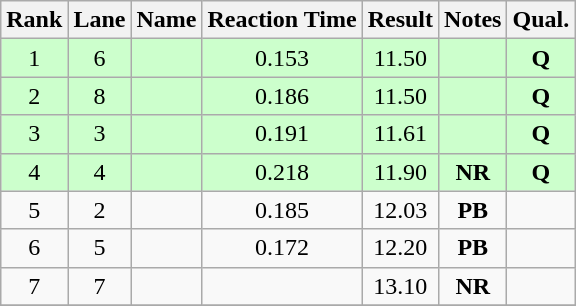<table class="wikitable" style="text-align:center">
<tr>
<th>Rank</th>
<th>Lane</th>
<th>Name</th>
<th>Reaction Time</th>
<th>Result</th>
<th>Notes</th>
<th>Qual.</th>
</tr>
<tr bgcolor=ccffcc>
<td>1</td>
<td>6</td>
<td align="left"></td>
<td>0.153</td>
<td>11.50</td>
<td></td>
<td><strong>Q</strong></td>
</tr>
<tr bgcolor=ccffcc>
<td>2</td>
<td>8</td>
<td align="left"></td>
<td>0.186</td>
<td>11.50</td>
<td></td>
<td><strong>Q</strong></td>
</tr>
<tr bgcolor=ccffcc>
<td>3</td>
<td>3</td>
<td align="left"></td>
<td>0.191</td>
<td>11.61</td>
<td></td>
<td><strong>Q</strong></td>
</tr>
<tr bgcolor=ccffcc>
<td>4</td>
<td>4</td>
<td align="left"></td>
<td>0.218</td>
<td>11.90</td>
<td><strong>NR</strong></td>
<td><strong>Q</strong></td>
</tr>
<tr>
<td>5</td>
<td>2</td>
<td align="left"></td>
<td>0.185</td>
<td>12.03</td>
<td><strong>PB</strong></td>
<td></td>
</tr>
<tr>
<td>6</td>
<td>5</td>
<td align="left"></td>
<td>0.172</td>
<td>12.20</td>
<td><strong>PB</strong></td>
<td></td>
</tr>
<tr>
<td>7</td>
<td>7</td>
<td align="left"></td>
<td></td>
<td>13.10</td>
<td><strong>NR</strong></td>
<td></td>
</tr>
<tr>
</tr>
</table>
